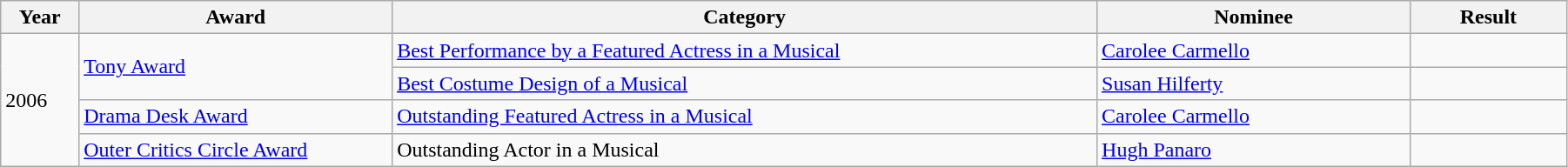<table class="wikitable" style="width:95%;">
<tr>
<th style="width:5%;">Year</th>
<th style="width:20%;">Award</th>
<th style="width:45%;">Category</th>
<th style="width:20%;">Nominee</th>
<th style="width:10%;">Result</th>
</tr>
<tr>
<td rowspan="4">2006</td>
<td rowspan="2"><a href='#'>Tony Award</a></td>
<td><a href='#'>Best Performance by a Featured Actress in a Musical</a></td>
<td><a href='#'>Carolee Carmello</a></td>
<td></td>
</tr>
<tr>
<td><a href='#'>Best Costume Design of a Musical</a></td>
<td><a href='#'>Susan Hilferty</a></td>
<td></td>
</tr>
<tr>
<td><a href='#'>Drama Desk Award</a></td>
<td><a href='#'>Outstanding Featured Actress in a Musical</a></td>
<td><a href='#'>Carolee Carmello</a></td>
<td></td>
</tr>
<tr>
<td><a href='#'>Outer Critics Circle Award</a></td>
<td>Outstanding Actor in a Musical</td>
<td><a href='#'>Hugh Panaro</a></td>
<td></td>
</tr>
</table>
